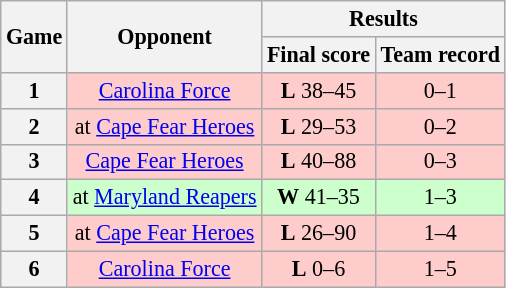<table class="wikitable" style="font-size: 92%; text-align:center">
<tr>
<th rowspan="2">Game</th>
<th rowspan="2">Opponent</th>
<th colspan="2">Results</th>
</tr>
<tr>
<th>Final score</th>
<th>Team record</th>
</tr>
<tr style="background:#fcc">
<th>1</th>
<td><a href='#'>Carolina Force</a></td>
<td><strong>L</strong> 38–45</td>
<td>0–1</td>
</tr>
<tr style="background:#fcc">
<th>2</th>
<td>at <a href='#'>Cape Fear Heroes</a></td>
<td><strong>L</strong> 29–53</td>
<td>0–2</td>
</tr>
<tr style="background:#fcc">
<th>3</th>
<td><a href='#'>Cape Fear Heroes</a></td>
<td><strong>L</strong> 40–88</td>
<td>0–3</td>
</tr>
<tr style="background:#cfc">
<th>4</th>
<td>at <a href='#'>Maryland Reapers</a></td>
<td><strong>W</strong> 41–35</td>
<td>1–3</td>
</tr>
<tr style="background:#fcc">
<th>5</th>
<td>at <a href='#'>Cape Fear Heroes</a></td>
<td><strong>L</strong> 26–90</td>
<td>1–4</td>
</tr>
<tr style="background:#fcc">
<th>6</th>
<td><a href='#'>Carolina Force</a></td>
<td><strong>L</strong> 0–6</td>
<td>1–5</td>
</tr>
</table>
